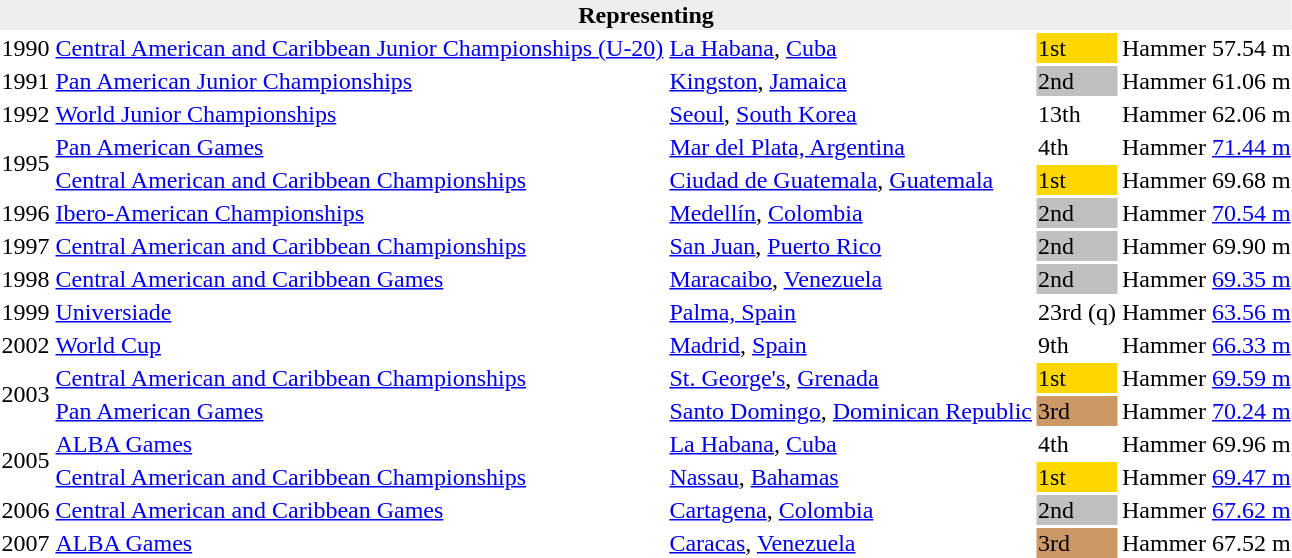<table>
<tr>
<th bgcolor="#eeeeee" colspan="6">Representing </th>
</tr>
<tr>
<td>1990</td>
<td><a href='#'>Central American and Caribbean Junior Championships (U-20)</a></td>
<td><a href='#'>La Habana</a>, <a href='#'>Cuba</a></td>
<td bgcolor=gold>1st</td>
<td>Hammer</td>
<td>57.54 m</td>
</tr>
<tr>
<td>1991</td>
<td><a href='#'>Pan American Junior Championships</a></td>
<td><a href='#'>Kingston</a>, <a href='#'>Jamaica</a></td>
<td bgcolor=silver>2nd</td>
<td>Hammer</td>
<td>61.06 m</td>
</tr>
<tr>
<td>1992</td>
<td><a href='#'>World Junior Championships</a></td>
<td><a href='#'>Seoul</a>, <a href='#'>South Korea</a></td>
<td>13th</td>
<td>Hammer</td>
<td>62.06 m</td>
</tr>
<tr>
<td rowspan=2>1995</td>
<td><a href='#'>Pan American Games</a></td>
<td><a href='#'>Mar del Plata, Argentina</a></td>
<td>4th</td>
<td>Hammer</td>
<td><a href='#'>71.44 m</a></td>
</tr>
<tr>
<td><a href='#'>Central American and Caribbean Championships</a></td>
<td><a href='#'>Ciudad de Guatemala</a>, <a href='#'>Guatemala</a></td>
<td bgcolor="gold">1st</td>
<td>Hammer</td>
<td>69.68 m</td>
</tr>
<tr>
<td>1996</td>
<td><a href='#'>Ibero-American Championships</a></td>
<td><a href='#'>Medellín</a>, <a href='#'>Colombia</a></td>
<td bgcolor=silver>2nd</td>
<td>Hammer</td>
<td><a href='#'>70.54 m</a></td>
</tr>
<tr>
<td>1997</td>
<td><a href='#'>Central American and Caribbean Championships</a></td>
<td><a href='#'>San Juan</a>, <a href='#'>Puerto Rico</a></td>
<td bgcolor="silver">2nd</td>
<td>Hammer</td>
<td>69.90 m</td>
</tr>
<tr>
<td>1998</td>
<td><a href='#'>Central American and Caribbean Games</a></td>
<td><a href='#'>Maracaibo</a>, <a href='#'>Venezuela</a></td>
<td bgcolor="silver">2nd</td>
<td>Hammer</td>
<td><a href='#'>69.35 m</a></td>
</tr>
<tr>
<td>1999</td>
<td><a href='#'>Universiade</a></td>
<td><a href='#'>Palma, Spain</a></td>
<td>23rd (q)</td>
<td>Hammer</td>
<td><a href='#'>63.56 m</a></td>
</tr>
<tr>
<td>2002</td>
<td><a href='#'>World Cup</a></td>
<td><a href='#'>Madrid</a>, <a href='#'>Spain</a></td>
<td>9th</td>
<td>Hammer</td>
<td><a href='#'>66.33 m</a></td>
</tr>
<tr>
<td rowspan=2>2003</td>
<td><a href='#'>Central American and Caribbean Championships</a></td>
<td><a href='#'>St. George's</a>, <a href='#'>Grenada</a></td>
<td bgcolor="gold">1st</td>
<td>Hammer</td>
<td><a href='#'>69.59 m</a></td>
</tr>
<tr>
<td><a href='#'>Pan American Games</a></td>
<td><a href='#'>Santo Domingo</a>, <a href='#'>Dominican Republic</a></td>
<td bgcolor=cc9966>3rd</td>
<td>Hammer</td>
<td><a href='#'>70.24 m</a></td>
</tr>
<tr>
<td rowspan=2>2005</td>
<td><a href='#'>ALBA Games</a></td>
<td><a href='#'>La Habana</a>, <a href='#'>Cuba</a></td>
<td>4th</td>
<td>Hammer</td>
<td>69.96 m</td>
</tr>
<tr>
<td><a href='#'>Central American and Caribbean Championships</a></td>
<td><a href='#'>Nassau</a>, <a href='#'>Bahamas</a></td>
<td bgcolor="gold">1st</td>
<td>Hammer</td>
<td><a href='#'>69.47 m</a></td>
</tr>
<tr>
<td>2006</td>
<td><a href='#'>Central American and Caribbean Games</a></td>
<td><a href='#'>Cartagena</a>, <a href='#'>Colombia</a></td>
<td bgcolor="silver">2nd</td>
<td>Hammer</td>
<td><a href='#'>67.62 m</a></td>
</tr>
<tr>
<td>2007</td>
<td><a href='#'>ALBA Games</a></td>
<td><a href='#'>Caracas</a>, <a href='#'>Venezuela</a></td>
<td bgcolor=cc9966>3rd</td>
<td>Hammer</td>
<td>67.52 m</td>
</tr>
</table>
